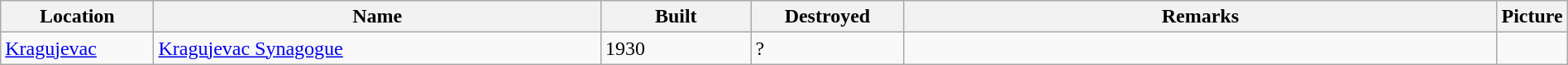<table class="wikitable sortable" width="100%">
<tr>
<th width="10%">Location</th>
<th width="30%">Name</th>
<th width="10%">Built</th>
<th width="10%">Destroyed</th>
<th width="40%" class="unsortable">Remarks</th>
<th width="10%" class="unsortable">Picture</th>
</tr>
<tr>
<td><a href='#'>Kragujevac</a></td>
<td><a href='#'>Kragujevac Synagogue</a></td>
<td>1930</td>
<td>?</td>
<td></td>
<td></td>
</tr>
</table>
